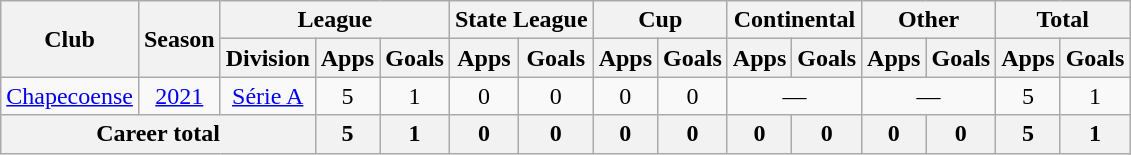<table class="wikitable" style="text-align: center">
<tr>
<th rowspan="2">Club</th>
<th rowspan="2">Season</th>
<th colspan="3">League</th>
<th colspan="2">State League</th>
<th colspan="2">Cup</th>
<th colspan="2">Continental</th>
<th colspan="2">Other</th>
<th colspan="2">Total</th>
</tr>
<tr>
<th>Division</th>
<th>Apps</th>
<th>Goals</th>
<th>Apps</th>
<th>Goals</th>
<th>Apps</th>
<th>Goals</th>
<th>Apps</th>
<th>Goals</th>
<th>Apps</th>
<th>Goals</th>
<th>Apps</th>
<th>Goals</th>
</tr>
<tr>
<td><a href='#'>Chapecoense</a></td>
<td><a href='#'>2021</a></td>
<td><a href='#'>Série A</a></td>
<td>5</td>
<td>1</td>
<td>0</td>
<td>0</td>
<td>0</td>
<td>0</td>
<td colspan="2">—</td>
<td colspan="2">—</td>
<td>5</td>
<td>1</td>
</tr>
<tr>
<th colspan="3"><strong>Career total</strong></th>
<th>5</th>
<th>1</th>
<th>0</th>
<th>0</th>
<th>0</th>
<th>0</th>
<th>0</th>
<th>0</th>
<th>0</th>
<th>0</th>
<th>5</th>
<th>1</th>
</tr>
</table>
